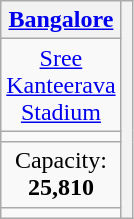<table class="wikitable" style="text-align:center">
<tr>
<th width="20px"><a href='#'>Bangalore</a></th>
<th rowspan="5"></th>
</tr>
<tr>
<td><a href='#'>Sree Kanteerava Stadium</a></td>
</tr>
<tr>
<td></td>
</tr>
<tr>
<td>Capacity: <strong>25,810</strong></td>
</tr>
<tr>
<td></td>
</tr>
</table>
